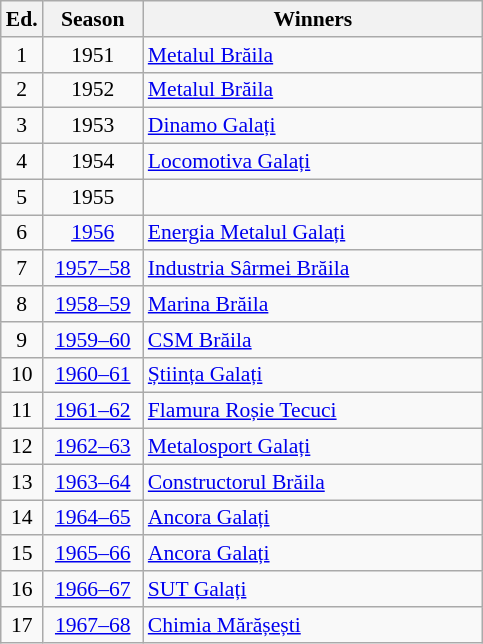<table class="wikitable" style="font-size:90%">
<tr>
<th><abbr>Ed.</abbr></th>
<th width="60">Season</th>
<th width="220">Winners</th>
</tr>
<tr>
<td align=center>1</td>
<td align=center>1951</td>
<td><a href='#'>Metalul Brăila</a></td>
</tr>
<tr>
<td align=center>2</td>
<td align=center>1952</td>
<td><a href='#'>Metalul Brăila</a></td>
</tr>
<tr>
<td align=center>3</td>
<td align=center>1953</td>
<td><a href='#'>Dinamo Galați</a></td>
</tr>
<tr>
<td align=center>4</td>
<td align=center>1954</td>
<td><a href='#'>Locomotiva Galați</a></td>
</tr>
<tr>
<td align=center>5</td>
<td align=center>1955</td>
<td></td>
</tr>
<tr>
<td align=center>6</td>
<td align=center><a href='#'>1956</a></td>
<td><a href='#'>Energia Metalul Galați</a></td>
</tr>
<tr>
<td align=center>7</td>
<td align=center><a href='#'>1957–58</a></td>
<td><a href='#'>Industria Sârmei Brăila</a></td>
</tr>
<tr>
<td align=center>8</td>
<td align=center><a href='#'>1958–59</a></td>
<td><a href='#'>Marina Brăila</a></td>
</tr>
<tr>
<td align=center>9</td>
<td align=center><a href='#'>1959–60</a></td>
<td><a href='#'>CSM Brăila</a></td>
</tr>
<tr>
<td align=center>10</td>
<td align=center><a href='#'>1960–61</a></td>
<td><a href='#'>Știința Galați</a></td>
</tr>
<tr>
<td align=center>11</td>
<td align=center><a href='#'>1961–62</a></td>
<td><a href='#'>Flamura Roșie Tecuci</a></td>
</tr>
<tr>
<td align=center>12</td>
<td align=center><a href='#'>1962–63</a></td>
<td><a href='#'>Metalosport Galați</a></td>
</tr>
<tr>
<td align=center>13</td>
<td align=center><a href='#'>1963–64</a></td>
<td><a href='#'>Constructorul Brăila</a></td>
</tr>
<tr>
<td align=center>14</td>
<td align=center><a href='#'>1964–65</a></td>
<td><a href='#'>Ancora Galați</a></td>
</tr>
<tr>
<td align=center>15</td>
<td align=center><a href='#'>1965–66</a></td>
<td><a href='#'>Ancora Galați</a></td>
</tr>
<tr>
<td align=center>16</td>
<td align=center><a href='#'>1966–67</a></td>
<td><a href='#'>SUT Galați</a></td>
</tr>
<tr>
<td align=center>17</td>
<td align=center><a href='#'>1967–68</a></td>
<td><a href='#'>Chimia Mărășești</a></td>
</tr>
</table>
